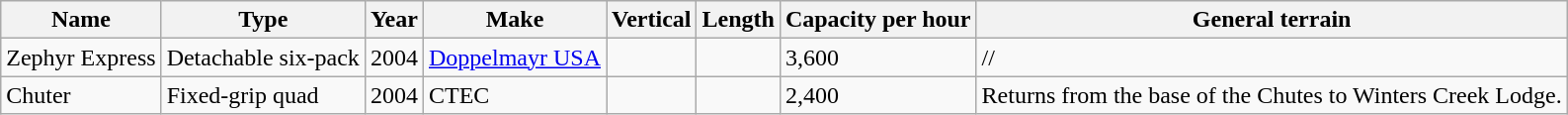<table class="wikitable">
<tr>
<th>Name</th>
<th>Type</th>
<th>Year</th>
<th>Make</th>
<th>Vertical</th>
<th>Length</th>
<th>Capacity per hour</th>
<th>General terrain</th>
</tr>
<tr>
<td>Zephyr Express</td>
<td>Detachable six-pack</td>
<td>2004</td>
<td><a href='#'>Doppelmayr USA</a></td>
<td></td>
<td></td>
<td>3,600</td>
<td>//</td>
</tr>
<tr>
<td>Chuter</td>
<td>Fixed-grip quad</td>
<td>2004</td>
<td>CTEC</td>
<td></td>
<td></td>
<td>2,400</td>
<td>Returns from the base of the Chutes to Winters Creek Lodge.</td>
</tr>
</table>
